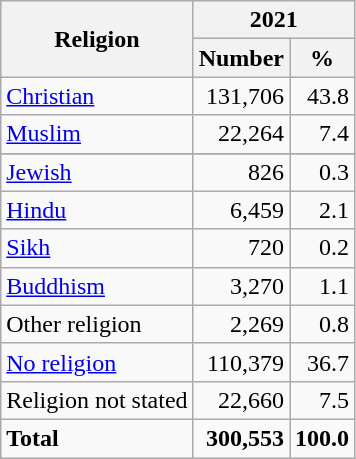<table class="wikitable sortable" style="text-align:right">
<tr>
<th rowspan="2">Religion</th>
<th colspan="2">2021</th>
</tr>
<tr>
<th>Number</th>
<th>%</th>
</tr>
<tr>
<td style="text-align:left"><a href='#'>Christian</a></td>
<td>131,706</td>
<td>43.8</td>
</tr>
<tr>
<td style="text-align:left"><a href='#'>Muslim</a></td>
<td>22,264</td>
<td>7.4</td>
</tr>
<tr>
</tr>
<tr>
<td style="text-align:left"><a href='#'>Jewish</a></td>
<td>826</td>
<td>0.3</td>
</tr>
<tr>
<td style="text-align:left"><a href='#'>Hindu</a></td>
<td>6,459</td>
<td>2.1</td>
</tr>
<tr>
<td style="text-align:left"><a href='#'>Sikh</a></td>
<td>720</td>
<td>0.2</td>
</tr>
<tr>
<td style="text-align:left"><a href='#'>Buddhism</a></td>
<td>3,270</td>
<td>1.1</td>
</tr>
<tr>
<td style="text-align:left">Other religion</td>
<td>2,269</td>
<td>0.8</td>
</tr>
<tr>
<td style="text-align:left"><a href='#'>No religion</a></td>
<td>110,379</td>
<td>36.7</td>
</tr>
<tr>
<td style="text-align:left">Religion not stated</td>
<td>22,660</td>
<td>7.5</td>
</tr>
<tr style="font-weight:bold;">
<td style="text-align:left">Total</td>
<td>300,553</td>
<td>100.0</td>
</tr>
</table>
